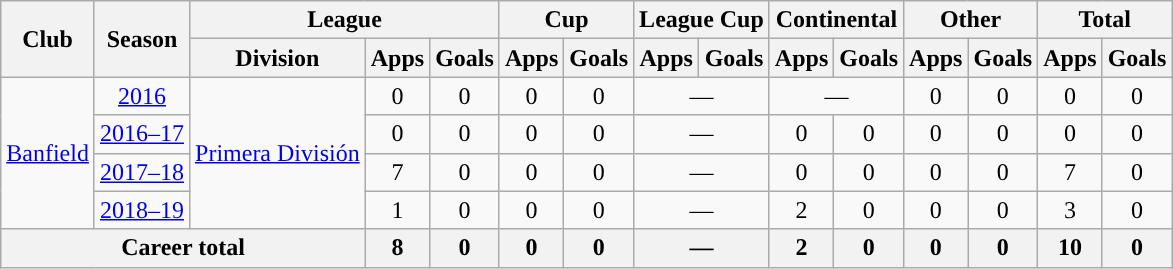<table class="wikitable" style="text-align:center">
<tr>
<th rowspan="2">Club</th>
<th rowspan="2">Season</th>
<th colspan="3">League</th>
<th colspan="2">Cup</th>
<th colspan="2">League Cup</th>
<th colspan="2">Continental</th>
<th colspan="2">Other</th>
<th colspan="2">Total</th>
</tr>
<tr>
<th>Division</th>
<th>Apps</th>
<th>Goals</th>
<th>Apps</th>
<th>Goals</th>
<th>Apps</th>
<th>Goals</th>
<th>Apps</th>
<th>Goals</th>
<th>Apps</th>
<th>Goals</th>
<th>Apps</th>
<th>Goals</th>
</tr>
<tr>
<td rowspan="4"><a href='#'>Banfield</a></td>
<td><a href='#'>2016</a></td>
<td rowspan="4"><a href='#'>Primera División</a></td>
<td>0</td>
<td>0</td>
<td>0</td>
<td>0</td>
<td colspan="2">—</td>
<td colspan="2">—</td>
<td>0</td>
<td>0</td>
<td>0</td>
<td>0</td>
</tr>
<tr>
<td><a href='#'>2016–17</a></td>
<td>0</td>
<td>0</td>
<td>0</td>
<td>0</td>
<td colspan="2">—</td>
<td>0</td>
<td>0</td>
<td>0</td>
<td>0</td>
<td>0</td>
<td>0</td>
</tr>
<tr>
<td><a href='#'>2017–18</a></td>
<td>7</td>
<td>0</td>
<td>0</td>
<td>0</td>
<td colspan="2">—</td>
<td>0</td>
<td>0</td>
<td>0</td>
<td>0</td>
<td>7</td>
<td>0</td>
</tr>
<tr>
<td><a href='#'>2018–19</a></td>
<td>1</td>
<td>0</td>
<td>0</td>
<td>0</td>
<td colspan="2">—</td>
<td>2</td>
<td>0</td>
<td>0</td>
<td>0</td>
<td>3</td>
<td>0</td>
</tr>
<tr>
<th colspan="3">Career total</th>
<th>8</th>
<th>0</th>
<th>0</th>
<th>0</th>
<th colspan="2">—</th>
<th>2</th>
<th>0</th>
<th>0</th>
<th>0</th>
<th>10</th>
<th>0</th>
</tr>
</table>
